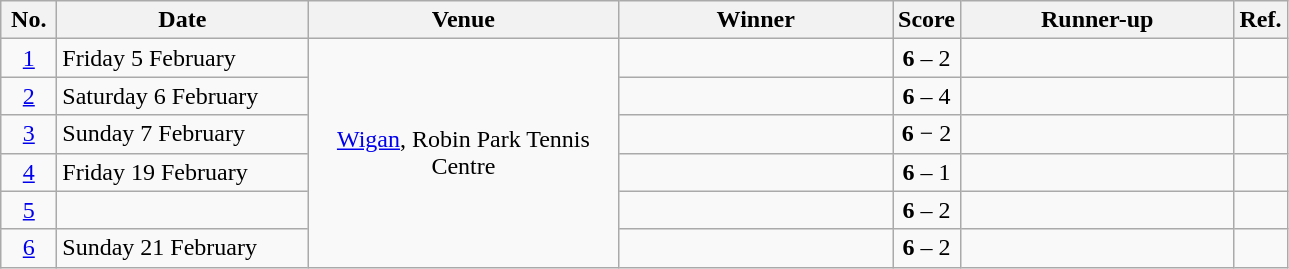<table class="wikitable">
<tr>
<th width=30px>No.</th>
<th width=160px>Date</th>
<th width=200px>Venue</th>
<th width=175px>Winner</th>
<th>Score</th>
<th width=175px>Runner-up</th>
<th width=25px>Ref.</th>
</tr>
<tr>
<td style="text-align:center"><a href='#'>1</a></td>
<td style="text-align:left">Friday 5 February</td>
<td rowspan=6 style="text-align:center"> <a href='#'>Wigan</a>, Robin Park Tennis Centre</td>
<td style="text-align:right"></td>
<td style="text-align:center"><strong>6</strong> – 2</td>
<td></td>
<td style="text-align:center"></td>
</tr>
<tr>
<td style="text-align:center"><a href='#'>2</a></td>
<td style="text-align:left">Saturday 6 February</td>
<td style="text-align:right"></td>
<td style="text-align:center"><strong>6</strong> – 4</td>
<td></td>
<td style="text-align:center"></td>
</tr>
<tr>
<td style="text-align:center"><a href='#'>3</a></td>
<td style="text-align:left">Sunday 7 February</td>
<td style="text-align:right"></td>
<td style="text-align:center"><strong>6</strong> − 2</td>
<td></td>
<td style="text-align:center"></td>
</tr>
<tr>
<td style="text-align:center"><a href='#'>4</a></td>
<td style="text-align:left">Friday 19 February</td>
<td style="text-align:right"></td>
<td style="text-align:center"><strong>6</strong> – 1</td>
<td></td>
<td style="text-align:center"></td>
</tr>
<tr>
<td style="text-align:center"><a href='#'>5</a></td>
<td style="text-align:left"></td>
<td style="text-align:right"></td>
<td style="text-align:center"><strong>6</strong> – 2</td>
<td></td>
<td style="text-align:center"></td>
</tr>
<tr>
<td style="text-align:center"><a href='#'>6</a></td>
<td style="text-align:left">Sunday 21 February</td>
<td style="text-align:right"></td>
<td style="text-align:center"><strong>6</strong> – 2</td>
<td></td>
<td style="text-align:center"></td>
</tr>
</table>
